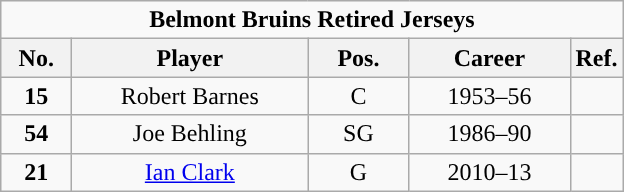<table class="wikitable sortable" style="text-align:center">
<tr>
<td colspan=5><strong>Belmont Bruins Retired Jerseys</strong></td>
</tr>
<tr>
<th width=40px>No.</th>
<th width=150px>Player</th>
<th width=60px>Pos.</th>
<th width=100px>Career</th>
<th width=px>Ref.</th>
</tr>
<tr>
<td><strong>15</strong></td>
<td>Robert Barnes</td>
<td>C</td>
<td>1953–56</td>
<td></td>
</tr>
<tr>
<td><strong>54</strong></td>
<td>Joe Behling</td>
<td>SG</td>
<td>1986–90</td>
<td></td>
</tr>
<tr>
<td><strong>21</strong></td>
<td><a href='#'>Ian Clark</a></td>
<td>G</td>
<td>2010–13</td>
<td></td>
</tr>
</table>
